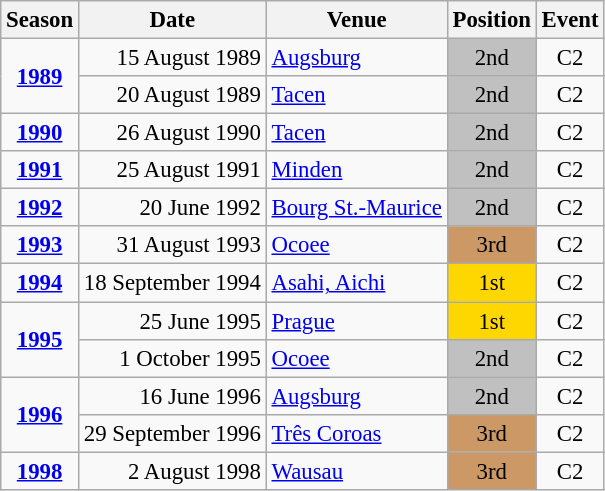<table class="wikitable" style="text-align:center; font-size:95%;">
<tr>
<th>Season</th>
<th>Date</th>
<th>Venue</th>
<th>Position</th>
<th>Event</th>
</tr>
<tr>
<td rowspan=2><strong><a href='#'>1989</a></strong></td>
<td align=right>15 August 1989</td>
<td align=left><a href='#'>Augsburg</a></td>
<td bgcolor=silver>2nd</td>
<td>C2</td>
</tr>
<tr>
<td align=right>20 August 1989</td>
<td align=left><a href='#'>Tacen</a></td>
<td bgcolor=silver>2nd</td>
<td>C2</td>
</tr>
<tr>
<td><strong><a href='#'>1990</a></strong></td>
<td align=right>26 August 1990</td>
<td align=left><a href='#'>Tacen</a></td>
<td bgcolor=silver>2nd</td>
<td>C2</td>
</tr>
<tr>
<td><strong><a href='#'>1991</a></strong></td>
<td align=right>25 August 1991</td>
<td align=left><a href='#'>Minden</a></td>
<td bgcolor=silver>2nd</td>
<td>C2</td>
</tr>
<tr>
<td><strong><a href='#'>1992</a></strong></td>
<td align=right>20 June 1992</td>
<td align=left><a href='#'>Bourg St.-Maurice</a></td>
<td bgcolor=silver>2nd</td>
<td>C2</td>
</tr>
<tr>
<td><strong><a href='#'>1993</a></strong></td>
<td align=right>31 August 1993</td>
<td align=left><a href='#'>Ocoee</a></td>
<td bgcolor=cc9966>3rd</td>
<td>C2</td>
</tr>
<tr>
<td><strong><a href='#'>1994</a></strong></td>
<td align=right>18 September 1994</td>
<td align=left><a href='#'>Asahi, Aichi</a></td>
<td bgcolor=gold>1st</td>
<td>C2</td>
</tr>
<tr>
<td rowspan=2><strong><a href='#'>1995</a></strong></td>
<td align=right>25 June 1995</td>
<td align=left><a href='#'>Prague</a></td>
<td bgcolor=gold>1st</td>
<td>C2</td>
</tr>
<tr>
<td align=right>1 October 1995</td>
<td align=left><a href='#'>Ocoee</a></td>
<td bgcolor=silver>2nd</td>
<td>C2</td>
</tr>
<tr>
<td rowspan=2><strong><a href='#'>1996</a></strong></td>
<td align=right>16 June 1996</td>
<td align=left><a href='#'>Augsburg</a></td>
<td bgcolor=silver>2nd</td>
<td>C2</td>
</tr>
<tr>
<td align=right>29 September 1996</td>
<td align=left><a href='#'>Três Coroas</a></td>
<td bgcolor=cc9966>3rd</td>
<td>C2</td>
</tr>
<tr>
<td><strong><a href='#'>1998</a></strong></td>
<td align=right>2 August 1998</td>
<td align=left><a href='#'>Wausau</a></td>
<td bgcolor=cc9966>3rd</td>
<td>C2</td>
</tr>
</table>
